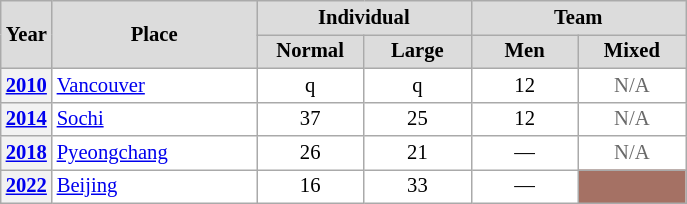<table class="wikitable plainrowheaders" style="background:#fff; font-size:86%; line-height:16px; border:gray solid 1px; border-collapse:collapse;">
<tr style="background:#ccc; text-align:center;">
<th scope="col" rowspan="2" style="background:#dcdcdc; width:25px;">Year</th>
<th scope="col" rowspan="2" style="background:#dcdcdc; width:130px;">Place</th>
<th scope="col" colspan="2" style="background:#dcdcdc; width:130px;">Individual</th>
<th scope="col" colspan="2" style="background:#dcdcdc; width:130px;">Team</th>
</tr>
<tr>
<th scope="col" style="background:#dcdcdc; width:65px;">Normal</th>
<th scope="col" style="background:#dcdcdc; width:65px;">Large</th>
<th scope="col" style="background:#dcdcdc; width:65px;">Men</th>
<th scope="col" style="background:#dcdcdc; width:65px;">Mixed</th>
</tr>
<tr>
<th scope=row align=center><a href='#'>2010</a></th>
<td align=left> <a href='#'>Vancouver</a></td>
<td align=center>q</td>
<td align=center>q</td>
<td align=center>12</td>
<td align=center style=color:#696969>N/A</td>
</tr>
<tr>
<th scope=row align=center><a href='#'>2014</a></th>
<td align=left> <a href='#'>Sochi</a></td>
<td align=center>37</td>
<td align=center>25</td>
<td align=center>12</td>
<td align=center style=color:#696969>N/A</td>
</tr>
<tr>
<th scope=row align=center><a href='#'>2018</a></th>
<td align=left> <a href='#'>Pyeongchang</a></td>
<td align=center>26</td>
<td align=center>21</td>
<td align=center>—</td>
<td align=center style=color:#696969>N/A</td>
</tr>
<tr>
<th scope=row align=center><a href='#'>2022</a></th>
<td align=left> <a href='#'>Beijing</a></td>
<td align=center>16</td>
<td align=center>33</td>
<td align=center>—</td>
<td align=center bgcolor=#A57164></td>
</tr>
</table>
